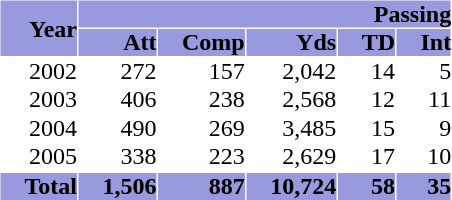<table border=0 cellspacing=1 cellpadding=0 style="text-align:right; text-indent:1em;">
<tr style="background-color: #9999dd;">
<th rowspan=2>Year</th>
<th colspan=5>Passing</th>
<th></th>
</tr>
<tr style="background-color: #9999dd;">
<th>Att</th>
<th>Comp</th>
<th>Yds</th>
<th>TD</th>
<th>Int</th>
<th></th>
</tr>
<tr style="background-color: #ffffff;">
<td>2002</td>
<td>272</td>
<td>157</td>
<td>2,042</td>
<td>14</td>
<td>5</td>
<td></td>
</tr>
<tr style="background-color: #ffffff">
<td>2003</td>
<td>406</td>
<td>238</td>
<td>2,568</td>
<td>12</td>
<td>11</td>
<td></td>
</tr>
<tr style="background-color: #ffffff;">
<td>2004</td>
<td>490</td>
<td>269</td>
<td>3,485</td>
<td>15</td>
<td>9</td>
<td></td>
</tr>
<tr style="background-color: #ffffff;">
<td>2005</td>
<td>338</td>
<td>223</td>
<td>2,629</td>
<td>17</td>
<td>10</td>
<td></td>
</tr>
<tr style="background-color: #ffffff;">
</tr>
<tr valign=top style="font-weight:bold; background-color: #9999dd;">
<td>Total<br></td>
<td>1,506<br></td>
<td>887<br></td>
<td>10,724<br></td>
<td>58<br></td>
<td>35</td>
<td></td>
</tr>
</table>
